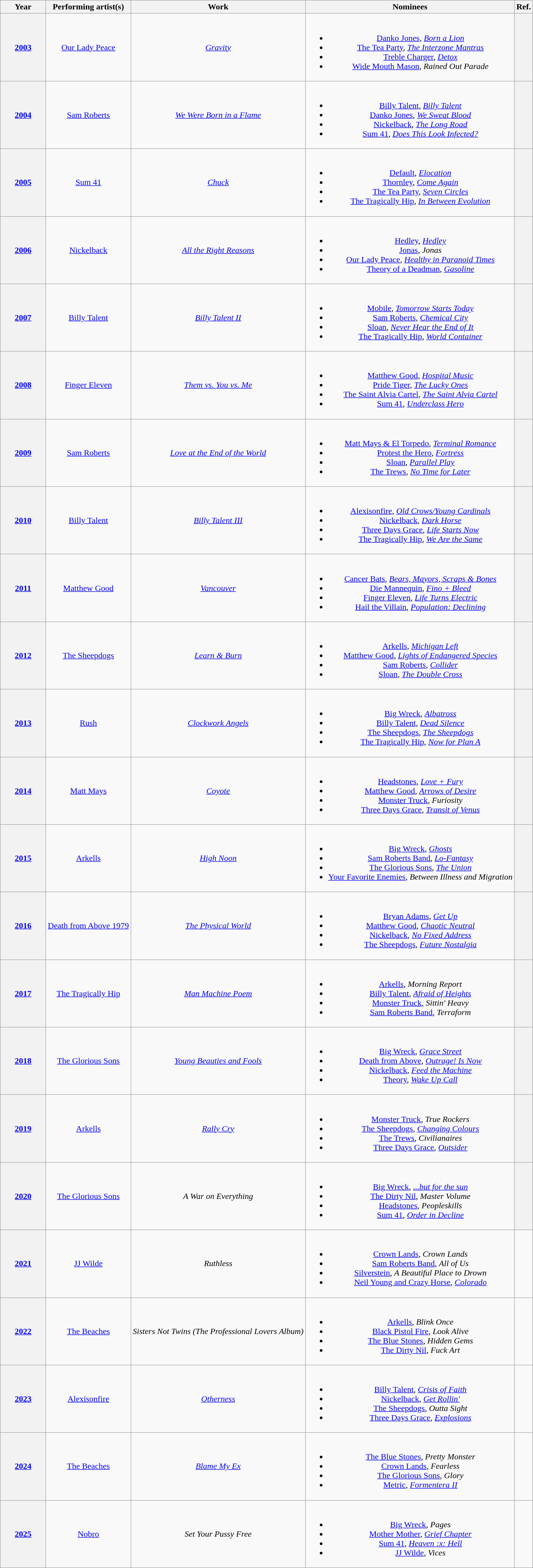<table class="wikitable plainrowheaders sortable" style="text-align:center;">
<tr>
<th scope="col" style="width:5em;">Year</th>
<th scope="col">Performing artist(s)</th>
<th scope="col">Work</th>
<th scope="col" class="unsortable">Nominees</th>
<th scope="col" class="unsortable">Ref.</th>
</tr>
<tr>
<th style="text-align:center;" scope="row"><a href='#'>2003</a></th>
<td scope="row"><a href='#'>Our Lady Peace</a></td>
<td scope="row"><em><a href='#'>Gravity</a></em></td>
<td><br><ul><li><a href='#'>Danko Jones</a>, <em><a href='#'>Born a Lion</a></em></li><li><a href='#'>The Tea Party</a>, <em><a href='#'>The Interzone Mantras</a></em></li><li><a href='#'>Treble Charger</a>, <em><a href='#'>Detox</a></em></li><li><a href='#'>Wide Mouth Mason</a>, <em>Rained Out Parade</em></li></ul></td>
<th style="text-align:center;" scope="row"></th>
</tr>
<tr>
<th style="text-align:center;" scope="row"><a href='#'>2004</a></th>
<td scope="row"><a href='#'>Sam Roberts</a></td>
<td scope="row"><em><a href='#'>We Were Born in a Flame</a></em></td>
<td><br><ul><li><a href='#'>Billy Talent</a>, <em><a href='#'>Billy Talent</a></em></li><li><a href='#'>Danko Jones</a>, <em><a href='#'>We Sweat Blood</a></em></li><li><a href='#'>Nickelback</a>, <em><a href='#'>The Long Road</a></em></li><li><a href='#'>Sum 41</a>, <em><a href='#'>Does This Look Infected?</a></em></li></ul></td>
<th style="text-align:center;" scope="row"></th>
</tr>
<tr>
<th style="text-align:center;" scope="row"><a href='#'>2005</a></th>
<td scope="row"><a href='#'>Sum 41</a></td>
<td scope="row"><em><a href='#'>Chuck</a></em></td>
<td><br><ul><li><a href='#'>Default</a>, <em><a href='#'>Elocation</a></em></li><li><a href='#'>Thornley</a>, <em><a href='#'>Come Again</a></em></li><li><a href='#'>The Tea Party</a>, <em><a href='#'>Seven Circles</a></em></li><li><a href='#'>The Tragically Hip</a>, <em><a href='#'>In Between Evolution</a></em></li></ul></td>
<th style="text-align:center;" scope="row"></th>
</tr>
<tr>
<th style="text-align:center;" scope="row"><a href='#'>2006</a></th>
<td scope="row"><a href='#'>Nickelback</a></td>
<td scope="row"><em><a href='#'>All the Right Reasons</a></em></td>
<td><br><ul><li><a href='#'>Hedley</a>, <em><a href='#'>Hedley</a></em></li><li><a href='#'>Jonas</a>, <em>Jonas</em></li><li><a href='#'>Our Lady Peace</a>, <em><a href='#'>Healthy in Paranoid Times</a></em></li><li><a href='#'>Theory of a Deadman</a>, <em><a href='#'>Gasoline</a></em></li></ul></td>
<th style="text-align:center;" scope="row"></th>
</tr>
<tr>
<th style="text-align:center;" scope="row"><a href='#'>2007</a></th>
<td scope="row"><a href='#'>Billy Talent</a></td>
<td scope="row"><em><a href='#'>Billy Talent II</a></em></td>
<td><br><ul><li><a href='#'>Mobile</a>, <em><a href='#'>Tomorrow Starts Today</a></em></li><li><a href='#'>Sam Roberts</a>, <em><a href='#'>Chemical City</a></em></li><li><a href='#'>Sloan</a>, <em><a href='#'>Never Hear the End of It</a></em></li><li><a href='#'>The Tragically Hip</a>, <em><a href='#'>World Container</a></em></li></ul></td>
<th style="text-align:center;" scope="row"></th>
</tr>
<tr>
<th style="text-align:center;" scope="row"><a href='#'>2008</a></th>
<td scope="row"><a href='#'>Finger Eleven</a></td>
<td scope="row"><em><a href='#'>Them vs. You vs. Me</a></em></td>
<td><br><ul><li><a href='#'>Matthew Good</a>, <em><a href='#'>Hospital Music</a></em></li><li><a href='#'>Pride Tiger</a>, <em><a href='#'>The Lucky Ones</a></em></li><li><a href='#'>The Saint Alvia Cartel</a>, <em><a href='#'>The Saint Alvia Cartel</a></em></li><li><a href='#'>Sum 41</a>, <em><a href='#'>Underclass Hero</a></em></li></ul></td>
<th style="text-align:center;" scope="row"></th>
</tr>
<tr>
<th style="text-align:center;" scope="row"><a href='#'>2009</a></th>
<td scope="row"><a href='#'>Sam Roberts</a></td>
<td scope="row"><em><a href='#'>Love at the End of the World</a></em></td>
<td><br><ul><li><a href='#'>Matt Mays & El Torpedo</a>, <em><a href='#'>Terminal Romance</a></em></li><li><a href='#'>Protest the Hero</a>, <em><a href='#'>Fortress</a></em></li><li><a href='#'>Sloan</a>, <em><a href='#'>Parallel Play</a></em></li><li><a href='#'>The Trews</a>, <em><a href='#'>No Time for Later</a></em></li></ul></td>
<th style="text-align:center;" scope="row"></th>
</tr>
<tr>
<th style="text-align:center;" scope="row"><a href='#'>2010</a></th>
<td scope="row"><a href='#'>Billy Talent</a></td>
<td scope="row"><em><a href='#'>Billy Talent III</a></em></td>
<td><br><ul><li><a href='#'>Alexisonfire</a>, <em><a href='#'>Old Crows/Young Cardinals</a></em></li><li><a href='#'>Nickelback</a>, <em><a href='#'>Dark Horse</a></em></li><li><a href='#'>Three Days Grace</a>, <em><a href='#'>Life Starts Now</a></em></li><li><a href='#'>The Tragically Hip</a>, <em><a href='#'>We Are the Same</a></em></li></ul></td>
<th style="text-align:center;" scope="row"></th>
</tr>
<tr>
<th style="text-align:center;" scope="row"><a href='#'>2011</a></th>
<td scope="row"><a href='#'>Matthew Good</a></td>
<td scope="row"><em><a href='#'>Vancouver</a></em></td>
<td><br><ul><li><a href='#'>Cancer Bats</a>, <em><a href='#'>Bears, Mayors, Scraps & Bones</a></em></li><li><a href='#'>Die Mannequin</a>, <em><a href='#'>Fino + Bleed</a></em></li><li><a href='#'>Finger Eleven</a>, <em><a href='#'>Life Turns Electric</a></em></li><li><a href='#'>Hail the Villain</a>, <em><a href='#'>Population: Declining</a></em></li></ul></td>
<th style="text-align:center;" scope="row"></th>
</tr>
<tr>
<th style="text-align:center;" scope="row"><a href='#'>2012</a></th>
<td scope="row"><a href='#'>The Sheepdogs</a></td>
<td scope="row"><em><a href='#'>Learn & Burn</a></em></td>
<td><br><ul><li><a href='#'>Arkells</a>, <em><a href='#'>Michigan Left</a></em></li><li><a href='#'>Matthew Good</a>, <em><a href='#'>Lights of Endangered Species</a></em></li><li><a href='#'>Sam Roberts</a>, <em><a href='#'>Collider</a></em></li><li><a href='#'>Sloan</a>, <em><a href='#'>The Double Cross</a></em></li></ul></td>
<th style="text-align:center;" scope="row"></th>
</tr>
<tr>
<th style="text-align:center;" scope="row"><a href='#'>2013</a></th>
<td scope="row"><a href='#'>Rush</a></td>
<td scope="row"><em><a href='#'>Clockwork Angels</a></em></td>
<td><br><ul><li><a href='#'>Big Wreck</a>, <em><a href='#'>Albatross</a></em></li><li><a href='#'>Billy Talent</a>, <em><a href='#'>Dead Silence</a></em></li><li><a href='#'>The Sheepdogs</a>, <em><a href='#'>The Sheepdogs</a></em></li><li><a href='#'>The Tragically Hip</a>, <em><a href='#'>Now for Plan A</a></em></li></ul></td>
<th style="text-align:center;" scope="row"></th>
</tr>
<tr>
<th style="text-align:center;" scope="row"><a href='#'>2014</a></th>
<td scope="row"><a href='#'>Matt Mays</a></td>
<td scope="row"><em><a href='#'>Coyote</a></em></td>
<td><br><ul><li><a href='#'>Headstones</a>, <em><a href='#'>Love + Fury</a></em></li><li><a href='#'>Matthew Good</a>, <em><a href='#'>Arrows of Desire</a></em></li><li><a href='#'>Monster Truck</a>, <em>Furiosity</em></li><li><a href='#'>Three Days Grace</a>, <em><a href='#'>Transit of Venus</a></em></li></ul></td>
<th style="text-align:center;" scope="row"></th>
</tr>
<tr>
<th style="text-align:center;" scope="row"><a href='#'>2015</a></th>
<td scope="row"><a href='#'>Arkells</a></td>
<td scope="row"><em><a href='#'>High Noon</a></em></td>
<td><br><ul><li><a href='#'>Big Wreck</a>, <em><a href='#'>Ghosts</a></em></li><li><a href='#'>Sam Roberts Band</a>, <em><a href='#'>Lo-Fantasy</a></em></li><li><a href='#'>The Glorious Sons</a>, <em><a href='#'>The Union</a></em></li><li><a href='#'>Your Favorite Enemies</a>, <em>Between Illness and Migration</em></li></ul></td>
<th style="text-align:center;" scope="row"></th>
</tr>
<tr>
<th style="text-align:center;" scope="row"><a href='#'>2016</a></th>
<td scope="row"><a href='#'>Death from Above 1979</a></td>
<td scope="row"><em><a href='#'>The Physical World</a></em></td>
<td><br><ul><li><a href='#'>Bryan Adams</a>, <em><a href='#'>Get Up</a></em></li><li><a href='#'>Matthew Good</a>, <em><a href='#'>Chaotic Neutral</a></em></li><li><a href='#'>Nickelback</a>, <em><a href='#'>No Fixed Address</a></em></li><li><a href='#'>The Sheepdogs</a>, <em><a href='#'>Future Nostalgia</a></em></li></ul></td>
<th style="text-align:center;" scope="row"></th>
</tr>
<tr>
<th style="text-align:center;" scope="row"><a href='#'>2017</a></th>
<td scope="row"><a href='#'>The Tragically Hip</a></td>
<td scope="row"><em><a href='#'>Man Machine Poem</a></em></td>
<td><br><ul><li><a href='#'>Arkells</a>, <em>Morning Report</em></li><li><a href='#'>Billy Talent</a>, <em><a href='#'>Afraid of Heights</a></em></li><li><a href='#'>Monster Truck</a>, <em>Sittin' Heavy</em></li><li><a href='#'>Sam Roberts Band</a>, <em>Terraform</em></li></ul></td>
<th style="text-align:center;" scope="row"></th>
</tr>
<tr>
<th style="text-align:center;" scope="row"><a href='#'>2018</a></th>
<td scope="row"><a href='#'>The Glorious Sons</a></td>
<td scope="row"><em><a href='#'>Young Beauties and Fools</a></em></td>
<td><br><ul><li><a href='#'>Big Wreck</a>, <em><a href='#'>Grace Street</a></em></li><li><a href='#'>Death from Above</a>, <em><a href='#'>Outrage! Is Now</a></em></li><li><a href='#'>Nickelback</a>, <em><a href='#'>Feed the Machine</a></em></li><li><a href='#'>Theory</a>, <em><a href='#'>Wake Up Call</a></em></li></ul></td>
<th style="text-align:center;" scope="row"></th>
</tr>
<tr>
<th style="text-align:center;" scope="row"><a href='#'>2019</a></th>
<td scope="row"><a href='#'>Arkells</a></td>
<td scope="row"><em><a href='#'>Rally Cry</a></em></td>
<td><br><ul><li><a href='#'>Monster Truck</a>, <em>True Rockers</em></li><li><a href='#'>The Sheepdogs</a>, <em><a href='#'>Changing Colours</a></em></li><li><a href='#'>The Trews</a>, <em>Civilianaires</em></li><li><a href='#'>Three Days Grace</a>, <em><a href='#'>Outsider</a></em></li></ul></td>
<th style="text-align:center;" scope="row"></th>
</tr>
<tr>
<th style="text-align:center;" scope="row"><a href='#'>2020</a></th>
<td><a href='#'>The Glorious Sons</a></td>
<td><em>A War on Everything</em></td>
<td><br><ul><li><a href='#'>Big Wreck</a>, <em><a href='#'>...but for the sun</a></em></li><li><a href='#'>The Dirty Nil</a>, <em>Master Volume</em></li><li><a href='#'>Headstones</a>, <em>Peopleskills</em></li><li><a href='#'>Sum 41</a>, <em><a href='#'>Order in Decline</a></em></li></ul></td>
<th style="text-align:center;" scope="row"></th>
</tr>
<tr>
<th style="text-align:center;" scope="row"><a href='#'>2021</a></th>
<td><a href='#'>JJ Wilde</a></td>
<td><em>Ruthless</em></td>
<td><br><ul><li><a href='#'>Crown Lands</a>, <em>Crown Lands</em></li><li><a href='#'>Sam Roberts Band</a>, <em>All of Us</em></li><li><a href='#'>Silverstein</a>, <em>A Beautiful Place to Drown</em></li><li><a href='#'>Neil Young and Crazy Horse</a>, <em><a href='#'>Colorado</a></em></li></ul></td>
<td></td>
</tr>
<tr>
<th style="text-align:center;" scope="row"><a href='#'>2022</a></th>
<td><a href='#'>The Beaches</a></td>
<td><em>Sisters Not Twins (The Professional Lovers Album)</em></td>
<td><br><ul><li><a href='#'>Arkells</a>, <em>Blink Once</em></li><li><a href='#'>Black Pistol Fire</a>, <em>Look Alive</em></li><li><a href='#'>The Blue Stones</a>, <em>Hidden Gems</em></li><li><a href='#'>The Dirty Nil</a>, <em>Fuck Art</em></li></ul></td>
<td align="center"></td>
</tr>
<tr>
<th style="text-align:center;" scope="row"><a href='#'>2023</a></th>
<td><a href='#'>Alexisonfire</a></td>
<td><em><a href='#'>Otherness</a></em></td>
<td><br><ul><li><a href='#'>Billy Talent</a>, <em><a href='#'>Crisis of Faith</a></em></li><li><a href='#'>Nickelback</a>, <em><a href='#'>Get Rollin'</a></em></li><li><a href='#'>The Sheepdogs</a>, <em>Outta Sight</em></li><li><a href='#'>Three Days Grace</a>, <em><a href='#'>Explosions</a></em></li></ul></td>
<td align="center"></td>
</tr>
<tr>
<th style="text-align:center;" scope="row"><a href='#'>2024</a></th>
<td><a href='#'>The Beaches</a></td>
<td><em><a href='#'>Blame My Ex</a></em></td>
<td><br><ul><li><a href='#'>The Blue Stones</a>, <em>Pretty Monster</em></li><li><a href='#'>Crown Lands</a>, <em>Fearless</em></li><li><a href='#'>The Glorious Sons</a>, <em>Glory</em></li><li><a href='#'>Metric</a>, <em><a href='#'>Formentera II</a></em></li></ul></td>
<td align="center"></td>
</tr>
<tr>
<th style="text-align:center;" scope="row"><a href='#'>2025</a></th>
<td><a href='#'>Nobro</a></td>
<td><em>Set Your Pussy Free</em></td>
<td><br><ul><li><a href='#'>Big Wreck</a>, <em>Pages</em></li><li><a href='#'>Mother Mother</a>, <em><a href='#'>Grief Chapter</a></em></li><li><a href='#'>Sum 41</a>, <em><a href='#'>Heaven :x: Hell</a></em></li><li><a href='#'>JJ Wilde</a>, <em>Vices</em></li></ul></td>
<td align="center"></td>
</tr>
</table>
